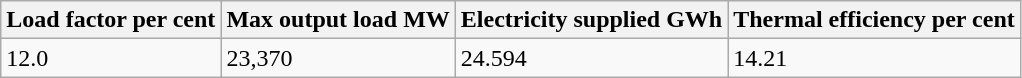<table class="wikitable">
<tr>
<th>Load factor per cent</th>
<th>Max output load   MW</th>
<th>Electricity supplied GWh</th>
<th>Thermal efficiency per cent</th>
</tr>
<tr>
<td>12.0</td>
<td>23,370</td>
<td>24.594</td>
<td>14.21</td>
</tr>
</table>
